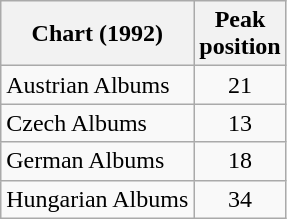<table class="wikitable">
<tr>
<th>Chart (1992)</th>
<th>Peak<br>position</th>
</tr>
<tr>
<td>Austrian Albums</td>
<td align="center">21</td>
</tr>
<tr>
<td>Czech Albums</td>
<td align="center">13</td>
</tr>
<tr>
<td>German Albums</td>
<td align="center">18</td>
</tr>
<tr>
<td>Hungarian Albums</td>
<td align="center">34</td>
</tr>
</table>
